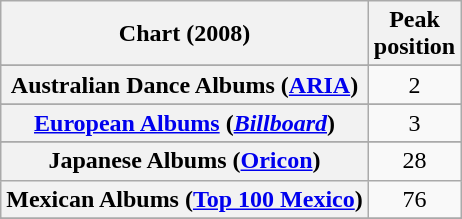<table class="wikitable sortable plainrowheaders" style="text-align:center">
<tr>
<th scope="col">Chart (2008)</th>
<th scope="col">Peak<br>position</th>
</tr>
<tr>
</tr>
<tr>
<th scope="row">Australian Dance Albums (<a href='#'>ARIA</a>)</th>
<td>2</td>
</tr>
<tr>
</tr>
<tr>
</tr>
<tr>
</tr>
<tr>
</tr>
<tr>
</tr>
<tr>
</tr>
<tr>
</tr>
<tr>
<th scope="row"><a href='#'>European Albums</a> (<em><a href='#'>Billboard</a></em>)</th>
<td>3</td>
</tr>
<tr>
</tr>
<tr>
</tr>
<tr>
</tr>
<tr>
</tr>
<tr>
</tr>
<tr>
<th scope="row">Japanese Albums (<a href='#'>Oricon</a>)</th>
<td>28</td>
</tr>
<tr>
<th scope="row">Mexican Albums (<a href='#'>Top 100 Mexico</a>)</th>
<td>76</td>
</tr>
<tr>
</tr>
<tr>
</tr>
<tr>
</tr>
<tr>
</tr>
<tr>
</tr>
<tr>
</tr>
<tr>
</tr>
<tr>
</tr>
<tr>
</tr>
<tr>
</tr>
<tr>
</tr>
<tr>
</tr>
<tr>
</tr>
</table>
